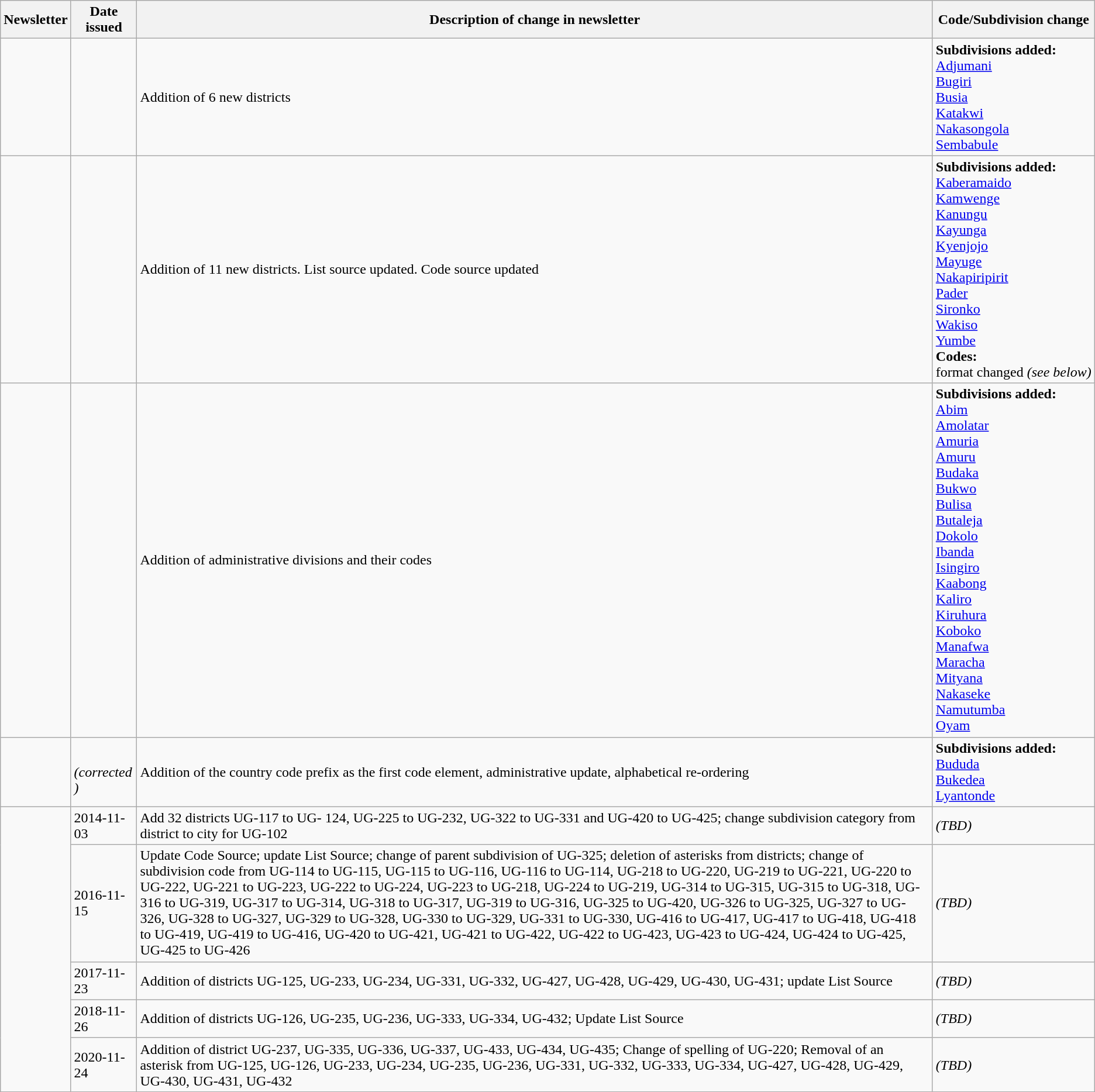<table class="wikitable">
<tr>
<th>Newsletter</th>
<th>Date issued</th>
<th>Description of change in newsletter</th>
<th>Code/Subdivision change</th>
</tr>
<tr>
<td id="I-3"></td>
<td></td>
<td>Addition of 6 new districts</td>
<td style=white-space:nowrap><strong>Subdivisions added:</strong><br>  <a href='#'>Adjumani</a><br>  <a href='#'>Bugiri</a><br>  <a href='#'>Busia</a><br>  <a href='#'>Katakwi</a><br>  <a href='#'>Nakasongola</a><br>  <a href='#'>Sembabule</a></td>
</tr>
<tr>
<td id="I-5"></td>
<td></td>
<td>Addition of 11 new districts. List source updated. Code source updated</td>
<td style=white-space:nowrap><strong>Subdivisions added:</strong><br>  <a href='#'>Kaberamaido</a><br>  <a href='#'>Kamwenge</a><br>  <a href='#'>Kanungu</a><br>  <a href='#'>Kayunga</a><br>  <a href='#'>Kyenjojo</a><br>  <a href='#'>Mayuge</a><br>  <a href='#'>Nakapiripirit</a><br>  <a href='#'>Pader</a><br>  <a href='#'>Sironko</a><br>  <a href='#'>Wakiso</a><br>  <a href='#'>Yumbe</a><br> <strong>Codes:</strong><br> format changed <em>(see below)</em></td>
</tr>
<tr>
<td id="I-9"></td>
<td></td>
<td>Addition of administrative divisions and their codes</td>
<td style=white-space:nowrap><strong>Subdivisions added:</strong><br>  <a href='#'>Abim</a><br>  <a href='#'>Amolatar</a><br>  <a href='#'>Amuria</a><br>  <a href='#'>Amuru</a><br>  <a href='#'>Budaka</a><br>  <a href='#'>Bukwo</a><br>  <a href='#'>Bulisa</a><br>  <a href='#'>Butaleja</a><br>  <a href='#'>Dokolo</a><br>  <a href='#'>Ibanda</a><br>  <a href='#'>Isingiro</a><br>  <a href='#'>Kaabong</a><br>  <a href='#'>Kaliro</a><br>  <a href='#'>Kiruhura</a><br>  <a href='#'>Koboko</a><br>  <a href='#'>Manafwa</a><br>  <a href='#'>Maracha</a><br>  <a href='#'>Mityana</a><br>  <a href='#'>Nakaseke</a><br>  <a href='#'>Namutumba</a><br>  <a href='#'>Oyam</a></td>
</tr>
<tr>
<td id="II-1"></td>
<td><br> <em>(corrected<br> )</em></td>
<td>Addition of the country code prefix as the first code element, administrative update, alphabetical re-ordering</td>
<td style=white-space:nowrap><strong>Subdivisions added:</strong><br>  <a href='#'>Bududa</a><br>  <a href='#'>Bukedea</a><br>  <a href='#'>Lyantonde</a></td>
</tr>
<tr>
<td rowspan="5"></td>
<td>2014-11-03</td>
<td>Add 32 districts UG-117 to UG- 124, UG-225 to UG-232, UG-322 to UG-331 and UG-420 to UG-425; change subdivision category from district to city for UG-102</td>
<td><em>(TBD)</em></td>
</tr>
<tr>
<td>2016-11-15</td>
<td>Update Code Source; update List Source; change of parent subdivision of UG-325; deletion of asterisks from districts; change of subdivision code from UG-114 to UG-115, UG-115 to UG-116, UG-116 to UG-114, UG-218 to UG-220, UG-219 to UG-221, UG-220 to UG-222, UG-221 to UG-223, UG-222 to UG-224, UG-223 to UG-218, UG-224 to UG-219, UG-314 to UG-315, UG-315 to UG-318, UG-316 to UG-319, UG-317 to UG-314, UG-318 to UG-317, UG-319 to UG-316, UG-325 to UG-420, UG-326 to UG-325, UG-327 to UG-326, UG-328 to UG-327, UG-329 to UG-328, UG-330 to UG-329, UG-331 to UG-330, UG-416 to UG-417, UG-417 to UG-418, UG-418 to UG-419, UG-419 to UG-416, UG-420 to UG-421, UG-421 to UG-422, UG-422 to UG-423, UG-423 to UG-424, UG-424 to UG-425, UG-425 to UG-426</td>
<td><em>(TBD)</em></td>
</tr>
<tr>
<td>2017-11-23</td>
<td>Addition of districts UG-125, UG-233, UG-234, UG-331, UG-332, UG-427, UG-428, UG-429, UG-430, UG-431; update List Source</td>
<td><em>(TBD)</em></td>
</tr>
<tr>
<td>2018-11-26</td>
<td>Addition of districts UG-126, UG-235, UG-236, UG-333, UG-334, UG-432; Update List Source</td>
<td><em>(TBD)</em></td>
</tr>
<tr>
<td>2020-11-24</td>
<td>Addition of district UG-237, UG-335, UG-336, UG-337, UG-433, UG-434, UG-435; Change of spelling of UG-220; Removal of an asterisk from UG-125, UG-126, UG-233, UG-234, UG-235, UG-236, UG-331, UG-332, UG-333, UG-334, UG-427, UG-428, UG-429, UG-430, UG-431, UG-432</td>
<td><em>(TBD)</em></td>
</tr>
</table>
